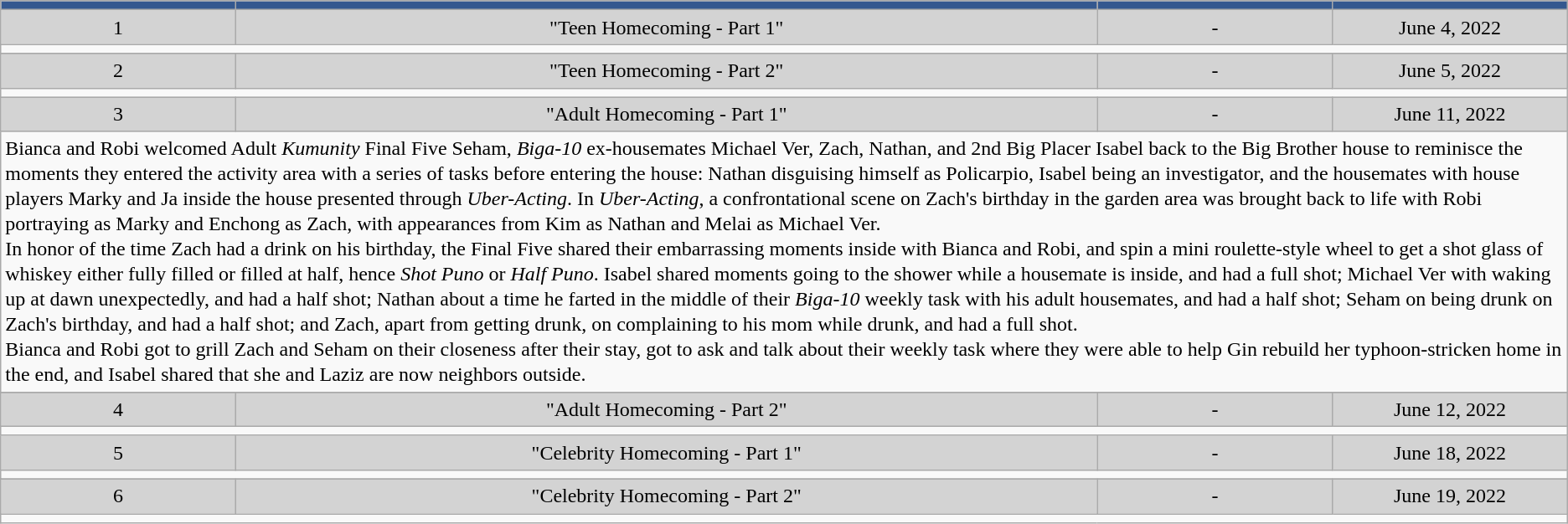<table class="wikitable sortable" style="font-size:100%; line-height:20px; text-align:center">
<tr>
<th width="15%" style="background:#34588F"></th>
<th width="55%" style="background:#34588F"></th>
<th width="15%" style="background:#34588F"></th>
<th width="15%" style="background:#34588F"></th>
</tr>
<tr style="background:lightgrey;">
<td>1</td>
<td>"Teen Homecoming - Part 1"</td>
<td>-</td>
<td>June 4, 2022</td>
</tr>
<tr>
<td colspan="4" align="left"></td>
</tr>
<tr>
</tr>
<tr style="background:lightgrey;">
<td>2</td>
<td>"Teen Homecoming - Part 2"</td>
<td>-</td>
<td>June 5, 2022</td>
</tr>
<tr>
<td colspan="4" align="left"></td>
</tr>
<tr style="background:lightgrey;">
<td>3</td>
<td>"Adult Homecoming - Part 1"</td>
<td>-</td>
<td>June 11, 2022</td>
</tr>
<tr>
<td colspan="4" align="left">Bianca and Robi welcomed Adult <em>Kumunity</em> Final Five Seham, <em>Biga-10</em> ex-housemates Michael Ver, Zach, Nathan, and 2nd Big Placer Isabel back to the Big Brother house to reminisce the moments they entered the activity area with a series of tasks before entering the house: Nathan disguising himself as Policarpio, Isabel being an investigator, and the housemates with house players Marky and Ja inside the house presented through <em>Uber-Acting</em>. In <em>Uber-Acting</em>, a confrontational scene on Zach's birthday in the garden area was brought back to life with Robi portraying as Marky and Enchong as Zach, with appearances from Kim as Nathan and Melai as Michael Ver.<br>In honor of the time Zach had a drink on his birthday, the Final Five shared their embarrassing moments inside with Bianca and Robi, and spin a mini roulette-style wheel to get a shot glass of whiskey either fully filled or filled at half, hence <em>Shot Puno</em> or <em>Half Puno</em>. Isabel shared moments going to the shower while a housemate is inside, and had a full shot; Michael Ver with waking up at dawn unexpectedly, and had a half shot; Nathan about a time he farted in the middle of their <em>Biga-10</em> weekly task with his adult housemates, and had a half shot; Seham on being drunk on Zach's birthday, and had a half shot; and Zach, apart from getting drunk, on complaining to his mom while drunk, and had a full shot.<br>Bianca and Robi got to grill Zach and Seham on their closeness after their stay, got to ask and talk about their weekly task where they were able to help Gin rebuild her typhoon-stricken home in the end, and Isabel shared that she and Laziz are now neighbors outside.</td>
</tr>
<tr>
</tr>
<tr style="background:lightgrey;">
<td>4</td>
<td>"Adult Homecoming - Part 2"</td>
<td>-</td>
<td>June 12, 2022</td>
</tr>
<tr>
<td colspan="4" align="left"></td>
</tr>
<tr style="background:lightgrey;">
<td>5</td>
<td>"Celebrity Homecoming - Part 1"</td>
<td>-</td>
<td>June 18, 2022</td>
</tr>
<tr>
<td colspan="4" align="left"></td>
</tr>
<tr>
</tr>
<tr style="background:lightgrey;">
<td>6</td>
<td>"Celebrity Homecoming - Part 2"</td>
<td>-</td>
<td>June 19, 2022</td>
</tr>
<tr>
<td colspan="4" align="left"></td>
</tr>
</table>
